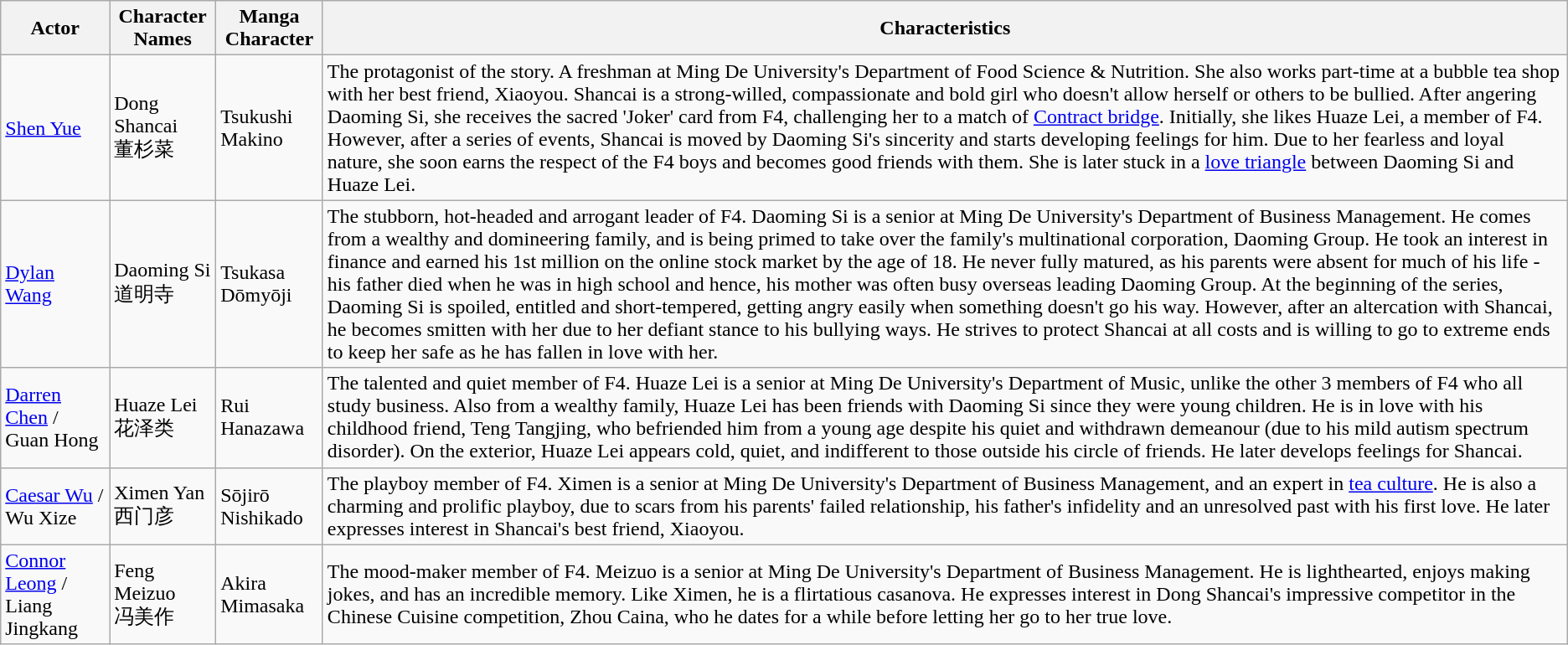<table class="wikitable">
<tr>
<th>Actor</th>
<th>Character Names</th>
<th>Manga Character</th>
<th>Characteristics</th>
</tr>
<tr>
<td><a href='#'>Shen Yue</a></td>
<td>Dong Shancai<br>董杉菜</td>
<td>Tsukushi Makino</td>
<td>The protagonist of the story. A freshman at Ming De University's Department of Food Science & Nutrition. She also works part-time at a bubble tea shop with her best friend, Xiaoyou. Shancai is a strong-willed, compassionate and bold girl who doesn't allow herself or others to be bullied. After angering Daoming Si, she receives the sacred 'Joker' card from F4, challenging her to a match of <a href='#'>Contract bridge</a>. Initially, she likes Huaze Lei, a member of F4. However, after a series of events, Shancai is moved by Daoming Si's sincerity and starts developing feelings for him. Due to her fearless and loyal nature, she soon earns the respect of the F4 boys and becomes good friends with them. She is later stuck in a <a href='#'>love triangle</a> between Daoming Si and Huaze Lei.</td>
</tr>
<tr>
<td><a href='#'>Dylan Wang</a></td>
<td>Daoming Si<br>道明寺</td>
<td>Tsukasa Dōmyōji</td>
<td>The stubborn, hot-headed and arrogant leader of F4. Daoming Si is a senior at Ming De University's Department of Business Management. He comes from a wealthy and domineering family, and is being primed to take over the family's multinational corporation, Daoming Group. He took an interest in finance and earned his 1st million on the online stock market by the age of 18. He never fully matured, as his parents were absent for much of his life - his father died when he was in high school and hence, his mother was often busy overseas leading Daoming Group. At the beginning of the series, Daoming Si is spoiled, entitled and short-tempered, getting angry easily when something doesn't go his way. However, after an altercation with Shancai, he becomes smitten with her due to her defiant stance to his bullying ways. He strives to protect Shancai at all costs and is willing to go to extreme ends to keep her safe as he has fallen in love with her.</td>
</tr>
<tr>
<td><a href='#'>Darren Chen</a> / Guan Hong</td>
<td>Huaze Lei<br>花泽类</td>
<td>Rui Hanazawa</td>
<td>The talented and quiet member of F4. Huaze Lei is a senior at Ming De University's Department of Music, unlike the other 3 members of F4 who all study business. Also from a wealthy family, Huaze Lei has been friends with Daoming Si since they were young children. He is in love with his childhood friend, Teng Tangjing, who befriended him from a young age despite his quiet and withdrawn demeanour (due to his mild autism spectrum disorder). On the exterior, Huaze Lei appears cold, quiet, and indifferent to those outside his circle of friends. He later develops feelings for Shancai.</td>
</tr>
<tr>
<td><a href='#'>Caesar Wu</a> / Wu Xize</td>
<td>Ximen Yan<br>西门彦</td>
<td>Sōjirō Nishikado</td>
<td>The playboy member of F4. Ximen is a senior at Ming De University's Department of Business Management, and an expert in <a href='#'>tea culture</a>. He is also a charming and prolific playboy, due to scars from his parents' failed relationship, his father's infidelity and an unresolved past with his first love. He later expresses interest in Shancai's best friend, Xiaoyou.</td>
</tr>
<tr>
<td><a href='#'>Connor Leong</a> / Liang Jingkang</td>
<td>Feng Meizuo<br>冯美作</td>
<td>Akira Mimasaka</td>
<td>The mood-maker member of F4. Meizuo is a senior at Ming De University's Department of Business Management. He is lighthearted, enjoys making jokes, and has an incredible memory. Like Ximen, he is a flirtatious casanova. He expresses interest in Dong Shancai's impressive competitor in the Chinese Cuisine competition, Zhou Caina, who he dates for a while before letting her go to her true love.</td>
</tr>
</table>
